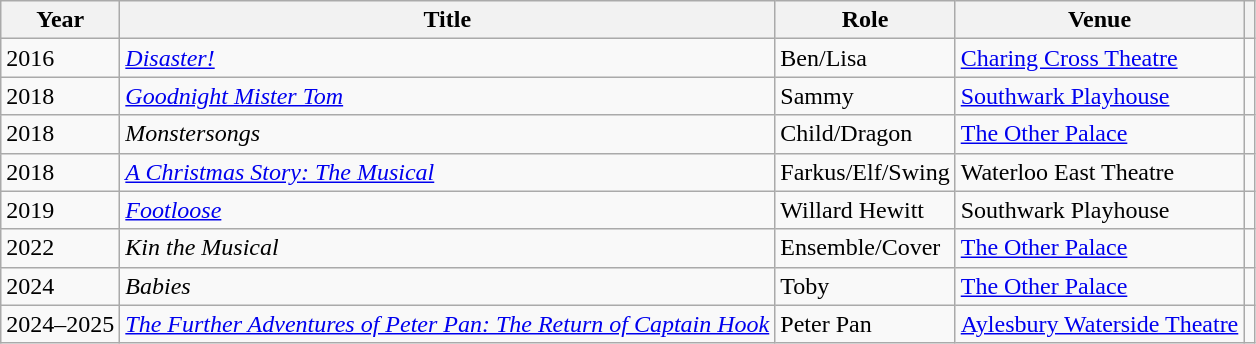<table class="wikitable sortable">
<tr>
<th>Year</th>
<th>Title</th>
<th>Role</th>
<th>Venue</th>
<th class="unsortable"></th>
</tr>
<tr>
<td>2016</td>
<td><em><a href='#'>Disaster!</a></em></td>
<td>Ben/Lisa</td>
<td><a href='#'>Charing Cross Theatre</a></td>
<td align="center"></td>
</tr>
<tr>
<td>2018</td>
<td><em><a href='#'>Goodnight Mister Tom</a></em></td>
<td>Sammy</td>
<td><a href='#'>Southwark Playhouse</a></td>
<td align="center"></td>
</tr>
<tr>
<td>2018</td>
<td><em>Monstersongs</em></td>
<td>Child/Dragon</td>
<td><a href='#'>The Other Palace</a></td>
<td align="center"></td>
</tr>
<tr>
<td>2018</td>
<td><em><a href='#'>A Christmas Story: The Musical</a></em></td>
<td>Farkus/Elf/Swing</td>
<td>Waterloo East Theatre</td>
<td align="center"></td>
</tr>
<tr>
<td>2019</td>
<td><em><a href='#'>Footloose</a></em></td>
<td>Willard Hewitt</td>
<td>Southwark Playhouse</td>
<td align="center"></td>
</tr>
<tr>
<td>2022</td>
<td><em>Kin the Musical</em></td>
<td>Ensemble/Cover</td>
<td><a href='#'>The Other Palace</a></td>
<td align="center"></td>
</tr>
<tr>
<td>2024</td>
<td><em>Babies</em></td>
<td>Toby</td>
<td><a href='#'>The Other Palace</a></td>
<td align="center"></td>
</tr>
<tr>
<td>2024–2025</td>
<td><em><a href='#'>The Further Adventures of Peter Pan: The Return of Captain Hook</a></em></td>
<td>Peter Pan</td>
<td><a href='#'>Aylesbury Waterside Theatre</a></td>
<td align="center"></td>
</tr>
</table>
